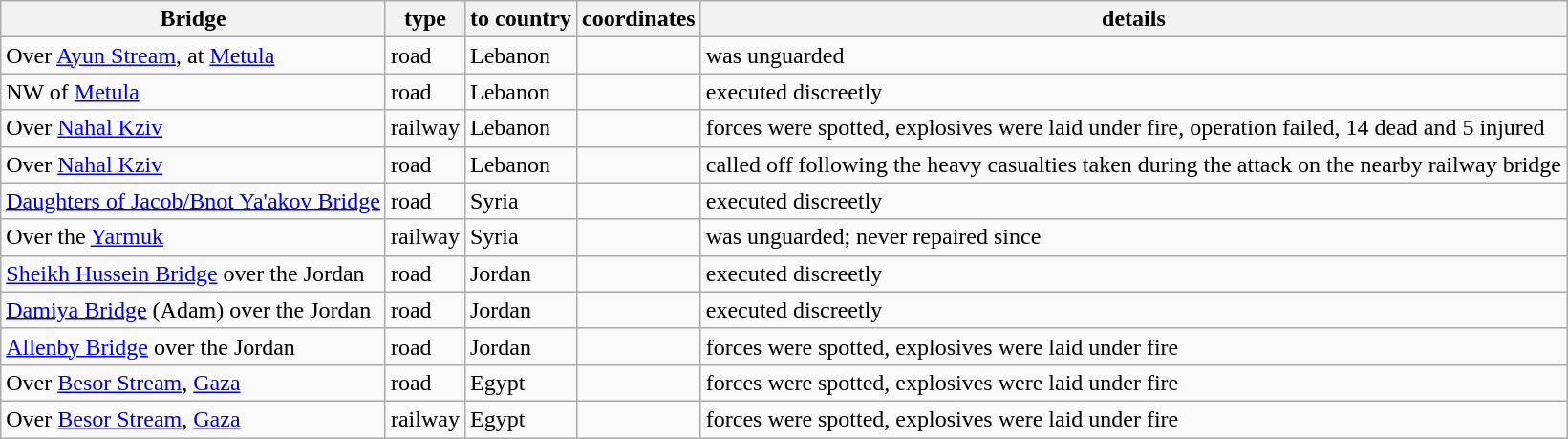<table class="wikitable">
<tr>
<th>Bridge</th>
<th>type</th>
<th>to country</th>
<th>coordinates</th>
<th>details</th>
</tr>
<tr>
<td>Over <a href='#'>Ayun Stream</a>, at <a href='#'>Metula</a></td>
<td>road</td>
<td> Lebanon</td>
<td></td>
<td>was unguarded</td>
</tr>
<tr>
<td>NW of <a href='#'>Metula</a></td>
<td>road</td>
<td> Lebanon</td>
<td></td>
<td>executed discreetly</td>
</tr>
<tr>
<td>Over <a href='#'>Nahal Kziv</a></td>
<td>railway</td>
<td> Lebanon</td>
<td></td>
<td>forces were spotted, explosives were laid under fire, operation failed, 14 dead and 5 injured</td>
</tr>
<tr>
<td>Over <a href='#'>Nahal Kziv</a></td>
<td>road</td>
<td> Lebanon</td>
<td></td>
<td>called off following the heavy casualties taken during the attack on the nearby railway bridge</td>
</tr>
<tr>
<td><a href='#'>Daughters of Jacob/Bnot Ya'akov Bridge</a></td>
<td>road</td>
<td> Syria</td>
<td></td>
<td>executed discreetly</td>
</tr>
<tr>
<td>Over the <a href='#'>Yarmuk</a></td>
<td>railway</td>
<td> Syria</td>
<td></td>
<td>was unguarded; never repaired since</td>
</tr>
<tr>
<td><a href='#'>Sheikh Hussein Bridge</a> over the Jordan</td>
<td>road</td>
<td> Jordan</td>
<td></td>
<td>executed discreetly</td>
</tr>
<tr>
<td><a href='#'>Damiya Bridge</a> (Adam) over the Jordan</td>
<td>road</td>
<td> Jordan</td>
<td></td>
<td>executed discreetly</td>
</tr>
<tr>
<td><a href='#'>Allenby Bridge</a> over the Jordan</td>
<td>road</td>
<td> Jordan</td>
<td></td>
<td>forces were spotted, explosives were laid under fire</td>
</tr>
<tr>
<td>Over <a href='#'>Besor Stream</a>, <a href='#'>Gaza</a></td>
<td>road</td>
<td> Egypt</td>
<td></td>
<td>forces were spotted, explosives were laid under fire</td>
</tr>
<tr>
<td>Over <a href='#'>Besor Stream</a>, <a href='#'>Gaza</a></td>
<td>railway</td>
<td> Egypt</td>
<td></td>
<td>forces were spotted, explosives were laid under fire</td>
</tr>
</table>
